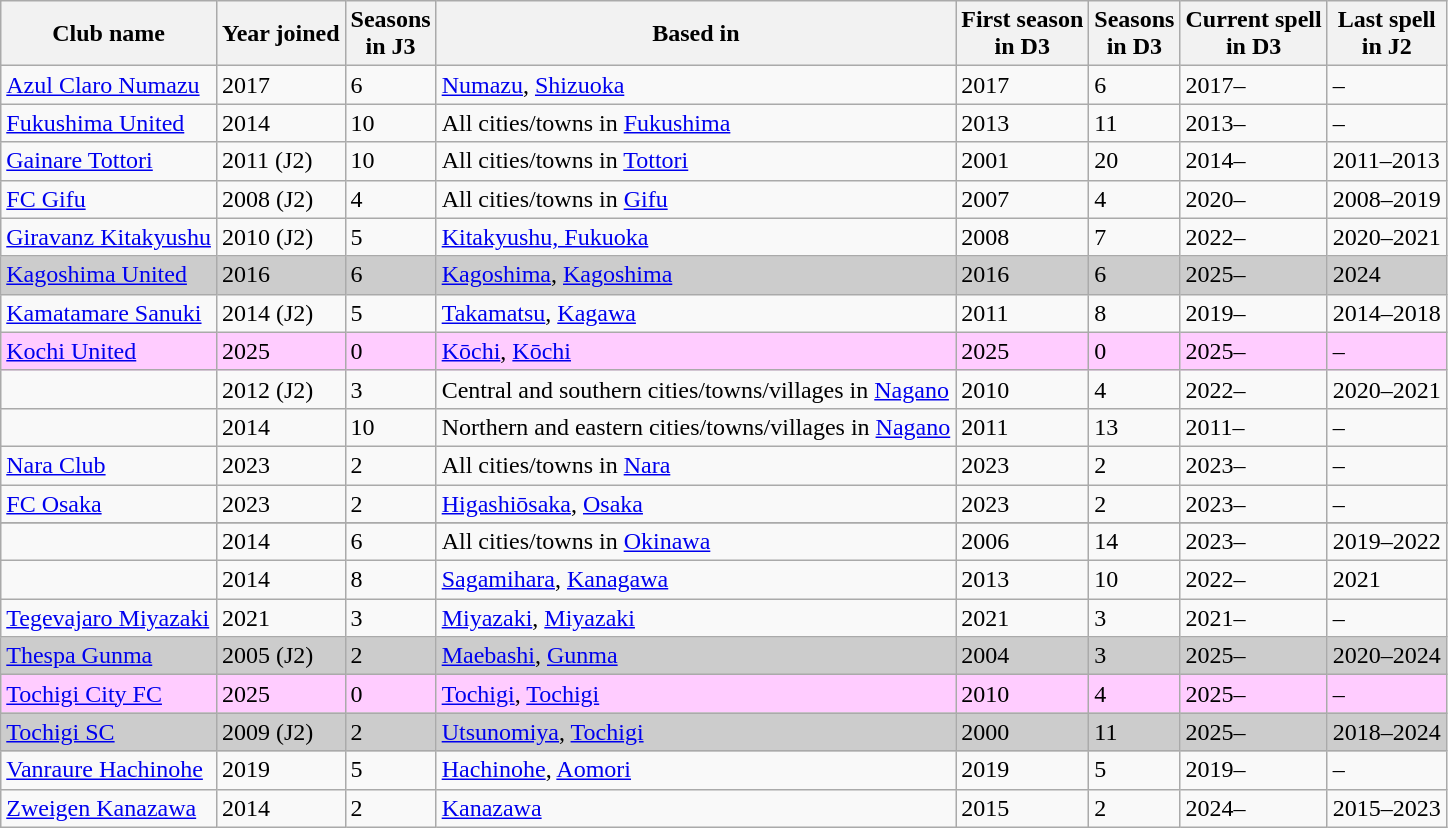<table class="wikitable sortable">
<tr>
<th>Club name</th>
<th>Year joined</th>
<th>Seasons<br>in J3</th>
<th>Based in</th>
<th>First season<br>in D3</th>
<th>Seasons<br>in D3</th>
<th>Current spell<br>in D3</th>
<th>Last spell<br>in J2</th>
</tr>
<tr>
<td><a href='#'>Azul Claro Numazu</a></td>
<td>2017</td>
<td>6</td>
<td><a href='#'>Numazu</a>, <a href='#'>Shizuoka</a></td>
<td>2017</td>
<td>6</td>
<td>2017–</td>
<td>–</td>
</tr>
<tr>
<td><a href='#'>Fukushima United</a></td>
<td>2014</td>
<td>10</td>
<td>All cities/towns in <a href='#'>Fukushima</a></td>
<td>2013</td>
<td>11</td>
<td>2013–</td>
<td>–</td>
</tr>
<tr>
<td><a href='#'>Gainare Tottori</a></td>
<td>2011 (J2)</td>
<td>10</td>
<td>All cities/towns in <a href='#'>Tottori</a></td>
<td>2001</td>
<td>20</td>
<td>2014–</td>
<td>2011–2013</td>
</tr>
<tr>
<td><a href='#'>FC Gifu</a></td>
<td>2008 (J2)</td>
<td>4</td>
<td>All cities/towns in <a href='#'>Gifu</a></td>
<td>2007</td>
<td>4</td>
<td>2020–</td>
<td>2008–2019</td>
</tr>
<tr>
<td><a href='#'>Giravanz Kitakyushu</a></td>
<td>2010 (J2)</td>
<td>5</td>
<td><a href='#'>Kitakyushu, Fukuoka</a></td>
<td>2008</td>
<td>7</td>
<td>2022–</td>
<td>2020–2021</td>
</tr>
<tr bgcolor="cccccc">
<td><a href='#'>Kagoshima United</a></td>
<td>2016</td>
<td>6</td>
<td><a href='#'>Kagoshima</a>, <a href='#'>Kagoshima</a></td>
<td>2016</td>
<td>6</td>
<td>2025–</td>
<td>2024</td>
</tr>
<tr>
<td><a href='#'>Kamatamare Sanuki</a></td>
<td>2014 (J2)</td>
<td>5</td>
<td><a href='#'>Takamatsu</a>, <a href='#'>Kagawa</a></td>
<td>2011</td>
<td>8</td>
<td>2019–</td>
<td>2014–2018</td>
</tr>
<tr bgcolor="ffccff">
<td><a href='#'>Kochi United</a></td>
<td>2025</td>
<td>0</td>
<td><a href='#'>Kōchi</a>, <a href='#'>Kōchi</a></td>
<td>2025</td>
<td>0</td>
<td>2025–</td>
<td>–</td>
</tr>
<tr>
<td></td>
<td>2012 (J2)</td>
<td>3</td>
<td>Central and southern cities/towns/villages in <a href='#'>Nagano</a></td>
<td>2010</td>
<td>4</td>
<td>2022–</td>
<td>2020–2021</td>
</tr>
<tr>
<td></td>
<td>2014</td>
<td>10</td>
<td>Northern and eastern cities/towns/villages in <a href='#'>Nagano</a></td>
<td>2011</td>
<td>13</td>
<td>2011–</td>
<td>–</td>
</tr>
<tr>
<td><a href='#'>Nara Club</a></td>
<td>2023</td>
<td>2</td>
<td>All cities/towns in <a href='#'>Nara</a></td>
<td>2023</td>
<td>2</td>
<td>2023–</td>
<td>–</td>
</tr>
<tr>
<td><a href='#'>FC Osaka</a></td>
<td>2023</td>
<td>2</td>
<td><a href='#'>Higashiōsaka</a>, <a href='#'>Osaka</a></td>
<td>2023</td>
<td>2</td>
<td>2023–</td>
<td>–</td>
</tr>
<tr>
</tr>
<tr>
<td></td>
<td>2014</td>
<td>6</td>
<td>All cities/towns in <a href='#'>Okinawa</a></td>
<td>2006</td>
<td>14</td>
<td>2023–</td>
<td>2019–2022</td>
</tr>
<tr>
<td></td>
<td>2014</td>
<td>8</td>
<td><a href='#'>Sagamihara</a>, <a href='#'>Kanagawa</a></td>
<td>2013</td>
<td>10</td>
<td>2022–</td>
<td>2021</td>
</tr>
<tr>
<td><a href='#'>Tegevajaro Miyazaki</a></td>
<td>2021</td>
<td>3</td>
<td><a href='#'>Miyazaki</a>, <a href='#'>Miyazaki</a></td>
<td>2021</td>
<td>3</td>
<td>2021–</td>
<td>–</td>
</tr>
<tr bgcolor="cccccc">
<td><a href='#'>Thespa Gunma</a></td>
<td>2005 (J2)</td>
<td>2</td>
<td><a href='#'>Maebashi</a>, <a href='#'>Gunma</a></td>
<td>2004</td>
<td>3</td>
<td>2025–</td>
<td>2020–2024</td>
</tr>
<tr bgcolor="ffccff">
<td><a href='#'>Tochigi City FC</a></td>
<td>2025</td>
<td>0</td>
<td><a href='#'>Tochigi</a>, <a href='#'>Tochigi</a></td>
<td>2010</td>
<td>4</td>
<td>2025–</td>
<td>–</td>
</tr>
<tr bgcolor="cccccc">
<td><a href='#'>Tochigi SC</a></td>
<td>2009 (J2)</td>
<td>2</td>
<td><a href='#'>Utsunomiya</a>, <a href='#'>Tochigi</a></td>
<td>2000</td>
<td>11</td>
<td>2025–</td>
<td>2018–2024</td>
</tr>
<tr>
<td><a href='#'>Vanraure Hachinohe</a></td>
<td>2019</td>
<td>5</td>
<td><a href='#'>Hachinohe</a>, <a href='#'>Aomori</a></td>
<td>2019</td>
<td>5</td>
<td>2019–</td>
<td>–</td>
</tr>
<tr>
<td><a href='#'>Zweigen Kanazawa</a></td>
<td>2014</td>
<td>2</td>
<td><a href='#'>Kanazawa</a></td>
<td>2015</td>
<td>2</td>
<td>2024–</td>
<td>2015–2023</td>
</tr>
</table>
